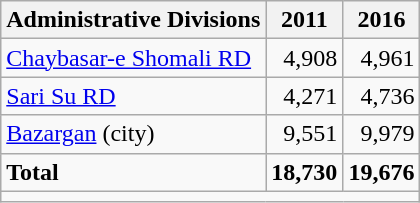<table class="wikitable">
<tr>
<th>Administrative Divisions</th>
<th>2011</th>
<th>2016</th>
</tr>
<tr>
<td><a href='#'>Chaybasar-e Shomali RD</a></td>
<td style="text-align: right;">4,908</td>
<td style="text-align: right;">4,961</td>
</tr>
<tr>
<td><a href='#'>Sari Su RD</a></td>
<td style="text-align: right;">4,271</td>
<td style="text-align: right;">4,736</td>
</tr>
<tr>
<td><a href='#'>Bazargan</a> (city)</td>
<td style="text-align: right;">9,551</td>
<td style="text-align: right;">9,979</td>
</tr>
<tr>
<td><strong>Total</strong></td>
<td style="text-align: right;"><strong>18,730</strong></td>
<td style="text-align: right;"><strong>19,676</strong></td>
</tr>
<tr>
<td colspan=3></td>
</tr>
</table>
